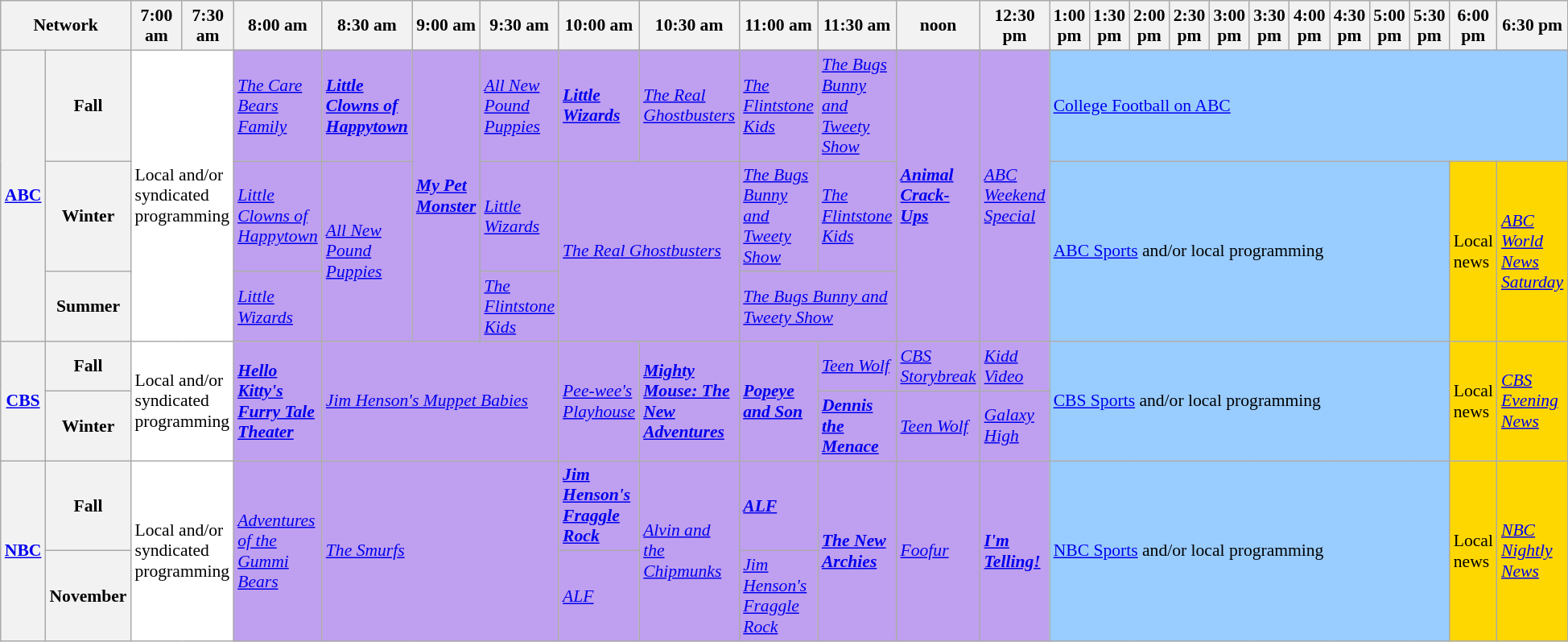<table class=wikitable style="font-size:90%">
<tr>
<th width="1.5%" bgcolor="#C0C0C0" colspan="2">Network</th>
<th width="4%" bgcolor="#C0C0C0">7:00 am</th>
<th width="4%" bgcolor="#C0C0C0">7:30 am</th>
<th width="4%" bgcolor="#C0C0C0">8:00 am</th>
<th width="4%" bgcolor="#C0C0C0">8:30 am</th>
<th width="4%" bgcolor="#C0C0C0">9:00 am</th>
<th width="4%" bgcolor="#C0C0C0">9:30 am</th>
<th width="4%" bgcolor="#C0C0C0">10:00 am</th>
<th width="4%" bgcolor="#C0C0C0">10:30 am</th>
<th width="4%" bgcolor="#C0C0C0">11:00 am</th>
<th width="4%" bgcolor="#C0C0C0">11:30 am</th>
<th width="4%" bgcolor="#C0C0C0">noon</th>
<th width="4%" bgcolor="#C0C0C0">12:30 pm</th>
<th width="4%" bgcolor="#C0C0C0">1:00 pm</th>
<th width="4%" bgcolor="#C0C0C0">1:30 pm</th>
<th width="4%" bgcolor="#C0C0C0">2:00 pm</th>
<th width="4%" bgcolor="#C0C0C0">2:30 pm</th>
<th width="4%" bgcolor="#C0C0C0">3:00 pm</th>
<th width="4%" bgcolor="#C0C0C0">3:30 pm</th>
<th width="4%" bgcolor="#C0C0C0">4:00 pm</th>
<th width="4%" bgcolor="#C0C0C0">4:30 pm</th>
<th width="4%" bgcolor="#C0C0C0">5:00 pm</th>
<th width="4%" bgcolor="#C0C0C0">5:30 pm</th>
<th width="4%" bgcolor="#C0C0C0">6:00 pm</th>
<th width="4%" bgcolor="#C0C0C0">6:30 pm</th>
</tr>
<tr>
<th bgcolor="#C0C0C0" rowspan="3"><a href='#'>ABC</a></th>
<th>Fall</th>
<td bgcolor="white" colspan="2" rowspan="3">Local and/or<br>syndicated<br>programming</td>
<td bgcolor="bf9fef" rowspan="1"><em><a href='#'>The Care Bears Family</a></em></td>
<td bgcolor="bf9fef" rowspan="1"><strong><em><a href='#'>Little Clowns of Happytown</a></em></strong></td>
<td bgcolor="bf9fef" rowspan="3"><strong><em><a href='#'>My Pet Monster</a></em></strong></td>
<td bgcolor="bf9fef" rowspan="1"><em><a href='#'>All New Pound Puppies</a></em></td>
<td bgcolor="bf9fef" rowspan="1"><strong><em><a href='#'>Little Wizards</a></em></strong></td>
<td bgcolor="bf9fef" rowspan="1"><em><a href='#'>The Real Ghostbusters</a></em></td>
<td bgcolor="bf9fef" rowspan="1"><em><a href='#'>The Flintstone Kids</a></em></td>
<td bgcolor="bf9fef" rowspan="1"><em><a href='#'>The Bugs Bunny and Tweety Show</a></em></td>
<td bgcolor="bf9fef" rowspan="3"><strong><em><a href='#'>Animal Crack-Ups</a></em></strong></td>
<td bgcolor="bf9fef" rowspan="3"><em><a href='#'>ABC Weekend Special</a></em></td>
<td bgcolor="99ccff" colspan="12"rowspan="1"><a href='#'>College Football on ABC</a></td>
</tr>
<tr>
<th>Winter</th>
<td bgcolor="bf9fef" rowspan="1"><em><a href='#'>Little Clowns of Happytown</a></em></td>
<td bgcolor="bf9fef" rowspan="2"><em><a href='#'>All New Pound Puppies</a></em></td>
<td bgcolor="bf9fef" rowspan="1"><em><a href='#'>Little Wizards</a></em></td>
<td bgcolor="bf9fef" colspan="2"rowspan="2"><em><a href='#'>The Real Ghostbusters</a></em></td>
<td bgcolor="bf9fef" rowspan="1"><em><a href='#'>The Bugs Bunny and Tweety Show</a></em></td>
<td bgcolor="bf9fef" rowspan="1"><em><a href='#'>The Flintstone Kids</a></em></td>
<td bgcolor="99ccff" colspan="10"rowspan="2"><a href='#'>ABC Sports</a> and/or local programming</td>
<td bgcolor="gold" rowspan="2">Local news</td>
<td bgcolor="gold" rowspan="2"><em><a href='#'>ABC World News Saturday</a></em></td>
</tr>
<tr>
<th>Summer</th>
<td bgcolor="bf9fef" rowspan="1"><em><a href='#'>Little Wizards</a></em></td>
<td bgcolor="bf9fef" rowspan="1"><em><a href='#'>The Flintstone Kids</a></em></td>
<td colspan="2"rowspan="1" bgcolor="bf9fef"><em><a href='#'>The Bugs Bunny and Tweety Show</a></em></td>
</tr>
<tr>
<th bgcolor="#C0C0C0" rowspan="2"><a href='#'>CBS</a></th>
<th>Fall</th>
<td bgcolor="white" colspan="2" rowspan="2">Local and/or<br>syndicated<br>programming</td>
<td bgcolor="bf9fef" rowspan="2"><strong><em><a href='#'>Hello Kitty's Furry Tale Theater</a></em></strong></td>
<td bgcolor="bf9fef" colspan="3" rowspan="2"><em><a href='#'>Jim Henson's Muppet Babies</a></em></td>
<td bgcolor="bf9fef" rowspan="2"><em><a href='#'>Pee-wee's Playhouse</a></em></td>
<td bgcolor="bf9fef" rowspan="2"><strong><em><a href='#'>Mighty Mouse: The New Adventures</a></em></strong></td>
<td bgcolor="bf9fef" rowspan="2"><strong><em><a href='#'>Popeye and Son</a></em></strong></td>
<td bgcolor="bf9fef" rowspan="1"><em><a href='#'>Teen Wolf</a></em></td>
<td bgcolor="bf9fef" rowspan="1"><em><a href='#'>CBS Storybreak</a></em></td>
<td bgcolor="bf9fef" rowspan="1"><em><a href='#'>Kidd Video</a></em> </td>
<td bgcolor="99ccff" colspan="10"rowspan="2"><a href='#'>CBS Sports</a> and/or local programming</td>
<td bgcolor="gold" rowspan="2">Local news</td>
<td bgcolor="gold" rowspan="2"><em><a href='#'>CBS Evening News</a></em></td>
</tr>
<tr>
<th>Winter</th>
<td bgcolor="bf9fef" rowspan="1"><strong><em><a href='#'>Dennis the Menace</a></em></strong></td>
<td bgcolor="bf9fef" rowspan="1"><em><a href='#'>Teen Wolf</a></em></td>
<td bgcolor="bf9fef" rowspan="1"><em><a href='#'>Galaxy High</a></em> </td>
</tr>
<tr>
<th bgcolor="#C0C0C0" rowspan="2"><a href='#'>NBC</a></th>
<th>Fall</th>
<td bgcolor="white" rowspan="2"colspan="2">Local and/or<br>syndicated<br>programming</td>
<td bgcolor="bf9fef" rowspan=2><em><a href='#'>Adventures of the Gummi Bears</a></em></td>
<td bgcolor="bf9fef" colspan=3 rowspan=2><em><a href='#'>The Smurfs</a></em></td>
<td bgcolor="bf9fef"rowspan="1"><strong><em><a href='#'>Jim Henson's Fraggle Rock</a></em></strong></td>
<td bgcolor="bf9fef" rowspan=2><em><a href='#'>Alvin and the Chipmunks</a></em></td>
<td bgcolor="bf9fef"rowspan="1"><strong><em><a href='#'>ALF</a></em></strong></td>
<td bgcolor="bf9fef" rowspan=2><strong><em><a href='#'>The New Archies</a></em></strong></td>
<td bgcolor="bf9fef" rowspan=2><em><a href='#'>Foofur</a></em></td>
<td bgcolor="bf9fef"rowspan="2"><strong><em><a href='#'>I'm Telling!</a></em></strong></td>
<td bgcolor="99ccff" rowspan="2"colspan="10"><a href='#'>NBC Sports</a> and/or local programming</td>
<td bgcolor="gold"rowspan="2">Local news</td>
<td bgcolor="gold"rowspan="2"><em><a href='#'>NBC Nightly News</a></em></td>
</tr>
<tr>
<th>November</th>
<td rowspan="1" bgcolor="bf9fef"><em><a href='#'>ALF</a></em></td>
<td bgcolor="bf9fef"rowspan="1"><em><a href='#'>Jim Henson's Fraggle Rock</a></em></td>
</tr>
</table>
